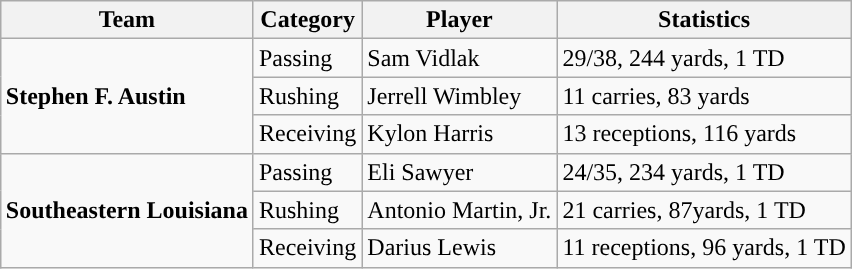<table class="wikitable" style="float: right;">
<tr>
<th>Team</th>
<th>Category</th>
<th>Player</th>
<th>Statistics</th>
</tr>
<tr>
<td rowspan=3><strong>Stephen F. Austin</strong></td>
<td>Passing</td>
<td>Sam Vidlak</td>
<td>29/38, 244 yards, 1 TD</td>
</tr>
<tr>
<td>Rushing</td>
<td>Jerrell Wimbley</td>
<td>11 carries, 83 yards</td>
</tr>
<tr>
<td>Receiving</td>
<td>Kylon Harris</td>
<td>13 receptions, 116 yards</td>
</tr>
<tr>
<td rowspan=3><strong>Southeastern Louisiana</strong></td>
<td>Passing</td>
<td>Eli Sawyer</td>
<td>24/35, 234 yards, 1 TD</td>
</tr>
<tr>
<td>Rushing</td>
<td>Antonio Martin, Jr.</td>
<td>21 carries, 87yards, 1 TD</td>
</tr>
<tr>
<td>Receiving</td>
<td>Darius Lewis</td>
<td>11 receptions, 96 yards, 1 TD</td>
</tr>
</table>
